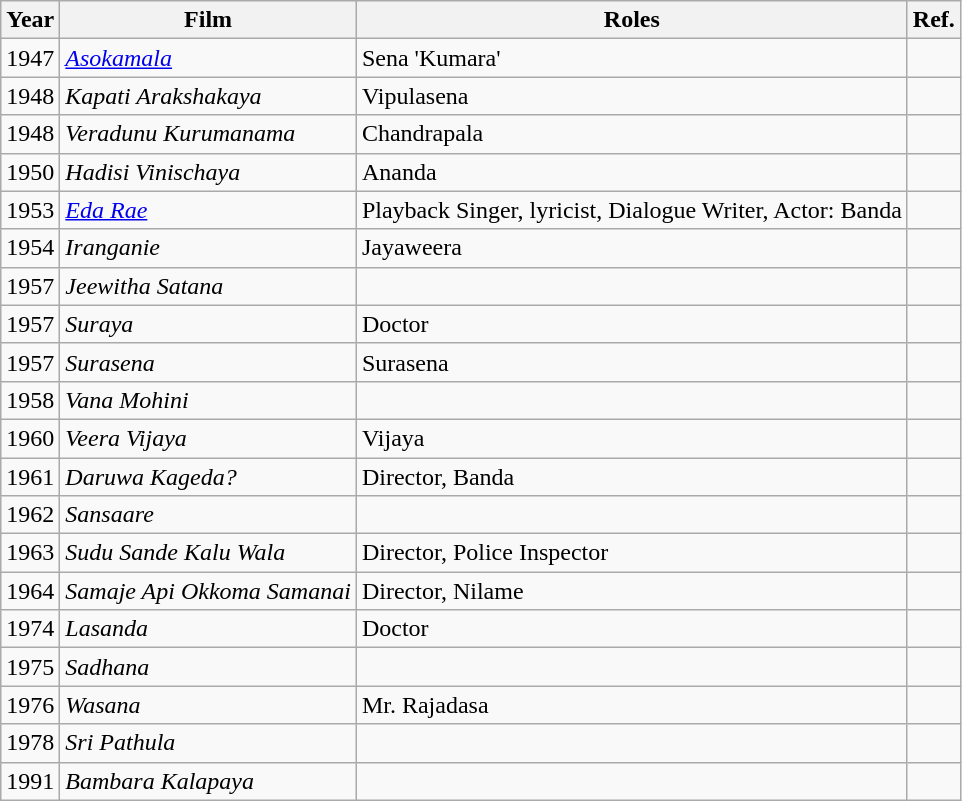<table class="wikitable">
<tr>
<th>Year</th>
<th>Film</th>
<th>Roles</th>
<th>Ref.</th>
</tr>
<tr>
<td>1947</td>
<td><em><a href='#'>Asokamala</a></em></td>
<td>Sena 'Kumara'</td>
<td></td>
</tr>
<tr>
<td>1948</td>
<td><em>Kapati Arakshakaya</em></td>
<td>Vipulasena</td>
<td></td>
</tr>
<tr>
<td>1948</td>
<td><em>Veradunu Kurumanama</em></td>
<td>Chandrapala</td>
<td></td>
</tr>
<tr>
<td>1950</td>
<td><em>Hadisi Vinischaya</em></td>
<td>Ananda</td>
<td></td>
</tr>
<tr>
<td>1953</td>
<td><em><a href='#'>Eda Rae</a></em></td>
<td>Playback Singer, lyricist, Dialogue Writer, Actor: Banda</td>
<td></td>
</tr>
<tr>
<td>1954</td>
<td><em>Iranganie</em></td>
<td>Jayaweera</td>
<td></td>
</tr>
<tr>
<td>1957</td>
<td><em>Jeewitha Satana</em></td>
<td></td>
<td></td>
</tr>
<tr>
<td>1957</td>
<td><em>Suraya</em></td>
<td>Doctor</td>
<td></td>
</tr>
<tr>
<td>1957</td>
<td><em>Surasena</em></td>
<td>Surasena</td>
<td></td>
</tr>
<tr>
<td>1958</td>
<td><em>Vana Mohini</em></td>
<td></td>
<td></td>
</tr>
<tr>
<td>1960</td>
<td><em>Veera Vijaya</em></td>
<td>Vijaya</td>
<td></td>
</tr>
<tr>
<td>1961</td>
<td><em>Daruwa Kageda?</em></td>
<td>Director, Banda</td>
<td></td>
</tr>
<tr>
<td>1962</td>
<td><em>Sansaare</em></td>
<td></td>
<td></td>
</tr>
<tr>
<td>1963</td>
<td><em>Sudu Sande Kalu Wala</em></td>
<td>Director, Police Inspector</td>
<td></td>
</tr>
<tr>
<td>1964</td>
<td><em>Samaje Api Okkoma Samanai</em></td>
<td>Director, Nilame</td>
<td></td>
</tr>
<tr>
<td>1974</td>
<td><em>Lasanda</em></td>
<td>Doctor</td>
<td></td>
</tr>
<tr>
<td>1975</td>
<td><em>Sadhana</em></td>
<td></td>
<td></td>
</tr>
<tr>
<td>1976</td>
<td><em>Wasana</em></td>
<td>Mr. Rajadasa</td>
<td></td>
</tr>
<tr>
<td>1978</td>
<td><em>Sri Pathula</em></td>
<td></td>
<td></td>
</tr>
<tr>
<td>1991</td>
<td><em>Bambara Kalapaya</em></td>
<td></td>
<td></td>
</tr>
</table>
